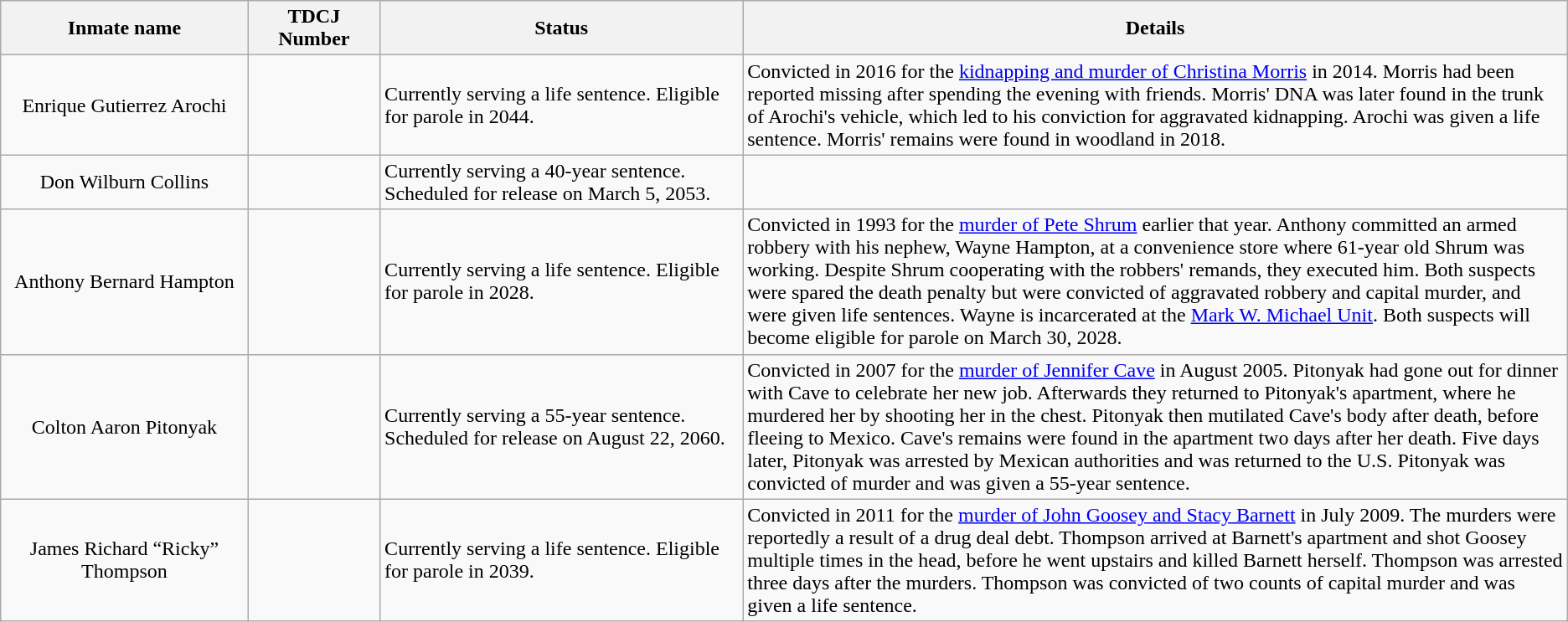<table class="wikitable sortable">
<tr>
<th width=15%>Inmate name</th>
<th width=8%>TDCJ Number</th>
<th width=22%>Status</th>
<th width=50%>Details</th>
</tr>
<tr>
<td style="text-align:center;">Enrique Gutierrez Arochi</td>
<td style="text-align:center;"></td>
<td>Currently serving a life sentence. Eligible for parole in 2044.</td>
<td>Convicted in 2016 for the <a href='#'>kidnapping and murder of Christina Morris</a> in 2014. Morris had been reported missing after spending the evening with friends. Morris' DNA was later found in the trunk of Arochi's vehicle, which led to his conviction for aggravated kidnapping. Arochi was given a life sentence. Morris' remains were found in woodland in 2018.</td>
</tr>
<tr>
<td style="text-align:center;">Don Wilburn Collins</td>
<td style="text-align:center;"></td>
<td>Currently serving a 40-year sentence. Scheduled for release on March 5, 2053.</td>
<td></td>
</tr>
<tr>
<td style="text-align:center;">Anthony Bernard Hampton</td>
<td style="text-align:center;"></td>
<td>Currently serving a life sentence. Eligible for parole in 2028.</td>
<td>Convicted in 1993 for the <a href='#'>murder of Pete Shrum</a> earlier that year. Anthony committed an armed robbery with his nephew, Wayne Hampton, at a convenience store where 61-year old Shrum was working. Despite Shrum cooperating with the robbers' remands, they executed him. Both suspects were spared the death penalty but were convicted of aggravated robbery and capital murder, and were given life sentences. Wayne is incarcerated at the <a href='#'>Mark W. Michael Unit</a>. Both suspects will become eligible for parole on March 30, 2028.</td>
</tr>
<tr>
<td style="text-align:center;">Colton Aaron Pitonyak</td>
<td style="text-align:center;"></td>
<td>Currently serving a 55-year sentence. Scheduled for release on August 22, 2060.</td>
<td>Convicted in 2007 for the <a href='#'>murder of Jennifer Cave</a> in August 2005. Pitonyak had gone out for dinner with Cave to celebrate her new job. Afterwards they returned to Pitonyak's apartment, where he murdered her by shooting her in the chest. Pitonyak then mutilated Cave's body after death, before fleeing to Mexico. Cave's remains were found in the apartment two days after her death. Five days later, Pitonyak was arrested by Mexican authorities and was returned to the U.S. Pitonyak was convicted of murder and was given a 55-year sentence.</td>
</tr>
<tr>
<td style="text-align:center;">James Richard “Ricky” Thompson</td>
<td style="text-align:center;"></td>
<td>Currently serving a life sentence. Eligible for parole in 2039.</td>
<td>Convicted in 2011 for the <a href='#'>murder of John Goosey and Stacy Barnett</a> in July 2009. The murders were reportedly a result of a drug deal debt. Thompson arrived at Barnett's apartment and shot Goosey multiple times in the head, before he went upstairs and killed Barnett herself. Thompson was arrested three days after the murders. Thompson was convicted of two counts of capital murder and was given a life sentence.</td>
</tr>
</table>
